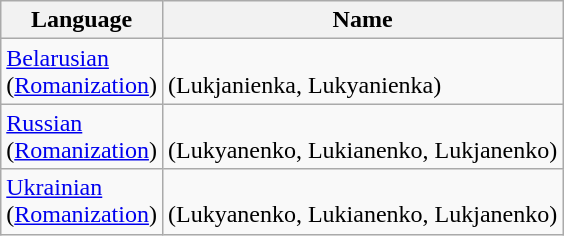<table class="wikitable">
<tr>
<th>Language</th>
<th>Name</th>
</tr>
<tr>
<td><a href='#'>Belarusian</a> <br>(<a href='#'>Romanization</a>)</td>
<td><br>(Lukjanienka, Lukyanienka)</td>
</tr>
<tr>
<td><a href='#'>Russian</a> <br>(<a href='#'>Romanization</a>)</td>
<td><br> (Lukyanenko, Lukianenko, Lukjanenko)</td>
</tr>
<tr>
<td><a href='#'>Ukrainian</a> <br>(<a href='#'>Romanization</a>)</td>
<td><br> (Lukyanenko, Lukianenko, Lukjanenko)</td>
</tr>
</table>
